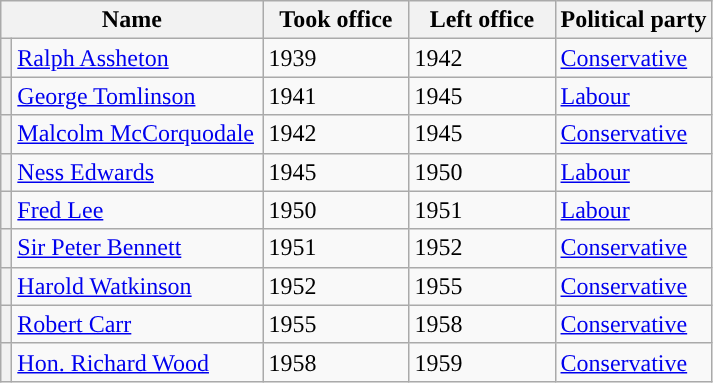<table class="wikitable">
<tr>
<th colspan=2>Name</th>
<th width=90>Took office</th>
<th width=90>Left office</th>
<th>Political party</th>
</tr>
<tr>
<th style="background-color: "></th>
<td width=160><a href='#'>Ralph Assheton</a></td>
<td>1939</td>
<td>1942</td>
<td><a href='#'>Conservative</a></td>
</tr>
<tr>
<th style="background-color: "></th>
<td width=160><a href='#'>George Tomlinson</a></td>
<td>1941</td>
<td>1945</td>
<td><a href='#'>Labour</a></td>
</tr>
<tr>
<th style="background-color: "></th>
<td width=160><a href='#'>Malcolm McCorquodale</a></td>
<td>1942</td>
<td>1945</td>
<td><a href='#'>Conservative</a></td>
</tr>
<tr>
<th style="background-color: "></th>
<td width=160><a href='#'>Ness Edwards</a></td>
<td>1945</td>
<td>1950</td>
<td><a href='#'>Labour</a></td>
</tr>
<tr>
<th style="background-color: "></th>
<td width=160><a href='#'>Fred Lee</a></td>
<td>1950</td>
<td>1951</td>
<td><a href='#'>Labour</a></td>
</tr>
<tr>
<th style="background-color: "></th>
<td width=160><a href='#'>Sir Peter Bennett</a></td>
<td>1951</td>
<td>1952</td>
<td><a href='#'>Conservative</a></td>
</tr>
<tr>
<th style="background-color: "></th>
<td width=160><a href='#'>Harold Watkinson</a></td>
<td>1952</td>
<td>1955</td>
<td><a href='#'>Conservative</a></td>
</tr>
<tr>
<th style="background-color: "></th>
<td width=160><a href='#'>Robert Carr</a></td>
<td>1955</td>
<td>1958</td>
<td><a href='#'>Conservative</a></td>
</tr>
<tr>
<th style="background-color: "></th>
<td width=160><a href='#'>Hon. Richard Wood</a></td>
<td>1958</td>
<td>1959</td>
<td><a href='#'>Conservative</a></td>
</tr>
</table>
